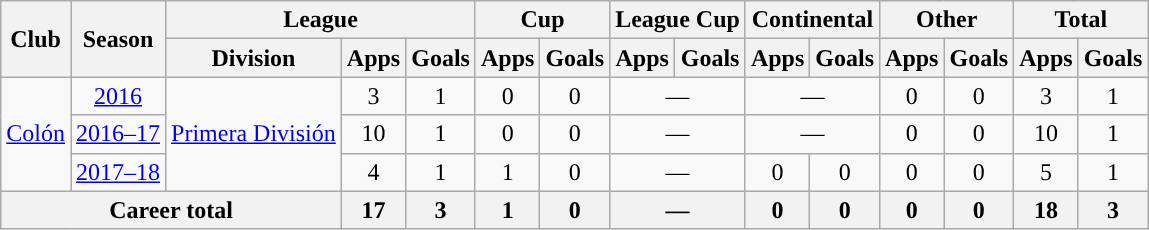<table class="wikitable" style="text-align:center">
<tr>
<th rowspan="2">Club</th>
<th rowspan="2">Season</th>
<th colspan="3">League</th>
<th colspan="2">Cup</th>
<th colspan="2">League Cup</th>
<th colspan="2">Continental</th>
<th colspan="2">Other</th>
<th colspan="2">Total</th>
</tr>
<tr>
<th>Division</th>
<th>Apps</th>
<th>Goals</th>
<th>Apps</th>
<th>Goals</th>
<th>Apps</th>
<th>Goals</th>
<th>Apps</th>
<th>Goals</th>
<th>Apps</th>
<th>Goals</th>
<th>Apps</th>
<th>Goals</th>
</tr>
<tr>
<td rowspan="3"><a href='#'>Colón</a></td>
<td><a href='#'>2016</a></td>
<td rowspan="3"><a href='#'>Primera División</a></td>
<td>3</td>
<td>1</td>
<td>0</td>
<td>0</td>
<td colspan="2">—</td>
<td colspan="2">—</td>
<td>0</td>
<td>0</td>
<td>3</td>
<td>1</td>
</tr>
<tr>
<td><a href='#'>2016–17</a></td>
<td>10</td>
<td>1</td>
<td>0</td>
<td>0</td>
<td colspan="2">—</td>
<td colspan="2">—</td>
<td>0</td>
<td>0</td>
<td>10</td>
<td>1</td>
</tr>
<tr>
<td><a href='#'>2017–18</a></td>
<td>4</td>
<td>1</td>
<td>1</td>
<td>0</td>
<td colspan="2">—</td>
<td>0</td>
<td>0</td>
<td>0</td>
<td>0</td>
<td>5</td>
<td>1</td>
</tr>
<tr>
<th colspan="3">Career total</th>
<th>17</th>
<th>3</th>
<th>1</th>
<th>0</th>
<th colspan="2">—</th>
<th>0</th>
<th>0</th>
<th>0</th>
<th>0</th>
<th>18</th>
<th>3</th>
</tr>
</table>
